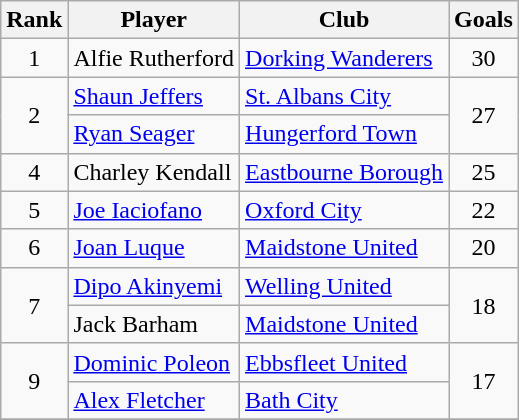<table class=wikitable style="text-align:center">
<tr>
<th>Rank</th>
<th>Player</th>
<th>Club</th>
<th>Goals</th>
</tr>
<tr>
<td>1</td>
<td align=left>Alfie Rutherford</td>
<td align=left><a href='#'>Dorking Wanderers</a></td>
<td>30</td>
</tr>
<tr>
<td rowspan="2">2</td>
<td align=left><a href='#'>Shaun Jeffers</a></td>
<td align=left><a href='#'>St. Albans City</a></td>
<td rowspan="2">27</td>
</tr>
<tr>
<td align=left><a href='#'>Ryan Seager</a></td>
<td align=left><a href='#'>Hungerford Town</a></td>
</tr>
<tr>
<td>4</td>
<td align=left>Charley Kendall</td>
<td align=left><a href='#'>Eastbourne Borough</a></td>
<td>25</td>
</tr>
<tr>
<td>5</td>
<td align=left><a href='#'>Joe Iaciofano</a></td>
<td align=left><a href='#'>Oxford City</a></td>
<td>22</td>
</tr>
<tr>
<td>6</td>
<td align=left><a href='#'>Joan Luque</a></td>
<td align=left><a href='#'>Maidstone United</a></td>
<td>20</td>
</tr>
<tr>
<td rowspan="2">7</td>
<td align=left><a href='#'>Dipo Akinyemi</a></td>
<td align=left><a href='#'>Welling United</a></td>
<td rowspan="2">18</td>
</tr>
<tr>
<td align=left>Jack Barham</td>
<td align=left><a href='#'>Maidstone United</a></td>
</tr>
<tr>
<td rowspan="2">9</td>
<td align=left><a href='#'>Dominic Poleon</a></td>
<td align=left><a href='#'>Ebbsfleet United</a></td>
<td rowspan="2">17</td>
</tr>
<tr>
<td align=left><a href='#'>Alex Fletcher</a></td>
<td align=left><a href='#'>Bath City</a></td>
</tr>
<tr>
</tr>
</table>
